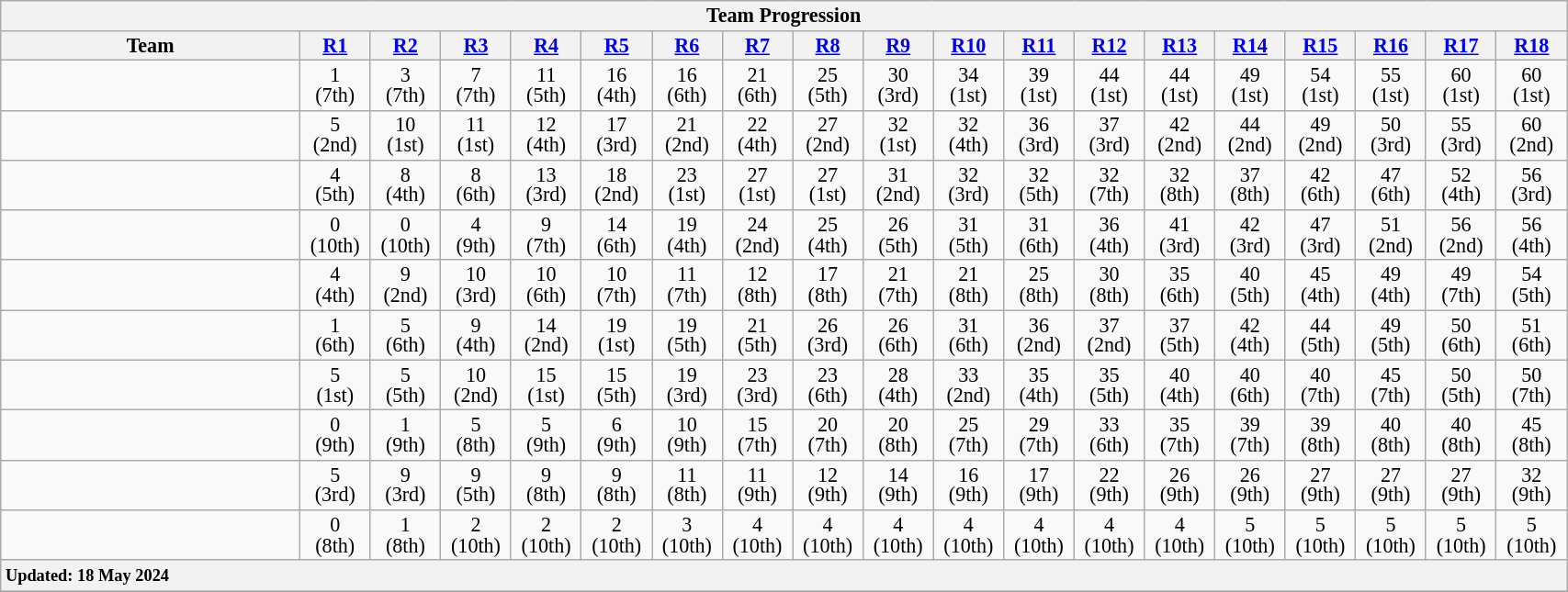<table class="wikitable" style="text-align:center; line-height:100%; width:90%; font-size:92%">
<tr>
<th colspan=100%><strong>Team Progression</strong></th>
</tr>
<tr>
<th style="width:17%;"><strong>Team</strong></th>
<th style="width:4%;"><strong><a href='#'>R1</a></strong></th>
<th style="width:4%;"><strong><a href='#'>R2</a></strong></th>
<th style="width:4%;"><strong><a href='#'>R3</a></strong></th>
<th style="width:4%;"><strong><a href='#'>R4</a></strong></th>
<th style="width:4%;"><strong><a href='#'>R5</a></strong></th>
<th style="width:4%;"><strong><a href='#'>R6</a></strong></th>
<th style="width:4%;"><strong><a href='#'>R7</a></strong></th>
<th style="width:4%;"><strong><a href='#'>R8</a></strong></th>
<th style="width:4%;"><strong><a href='#'>R9</a></strong></th>
<th style="width:4%;"><strong><a href='#'>R10</a></strong></th>
<th style="width:4%;"><strong><a href='#'>R11</a></strong></th>
<th style="width:4%;"><strong><a href='#'>R12</a></strong></th>
<th style="width:4%;"><strong><a href='#'>R13</a></strong></th>
<th style="width:4%;"><strong><a href='#'>R14</a></strong></th>
<th style="width:4%;"><strong><a href='#'>R15</a></strong></th>
<th style="width:4%;"><strong><a href='#'>R16</a></strong></th>
<th style="width:4%;"><strong><a href='#'>R17</a></strong></th>
<th style="width:4%;"><strong><a href='#'>R18</a></strong></th>
</tr>
<tr>
<td></td>
<td>1<br>(7th)</td>
<td>3<br>(7th)</td>
<td>7<br>(7th)</td>
<td>11<br>(5th)</td>
<td>16<br>(4th)</td>
<td>16<br>(6th)</td>
<td>21<br>(6th)</td>
<td>25<br>(5th)</td>
<td>30<br>(3rd)</td>
<td>34<br>(1st)</td>
<td>39<br>(1st)</td>
<td>44<br>(1st)</td>
<td>44<br>(1st)</td>
<td>49<br>(1st)</td>
<td>54<br>(1st)</td>
<td>55<br>(1st)</td>
<td>60<br>(1st)</td>
<td>60<br>(1st)</td>
</tr>
<tr>
<td></td>
<td>5<br>(2nd)</td>
<td>10<br>(1st)</td>
<td>11<br>(1st)</td>
<td>12<br>(4th)</td>
<td>17<br>(3rd)</td>
<td>21<br>(2nd)</td>
<td>22<br>(4th)</td>
<td>27<br>(2nd)</td>
<td>32<br>(1st)</td>
<td>32<br>(4th)</td>
<td>36<br>(3rd)</td>
<td>37<br>(3rd)</td>
<td>42<br>(2nd)</td>
<td>44<br>(2nd)</td>
<td>49<br>(2nd)</td>
<td>50<br>(3rd)</td>
<td>55<br>(3rd)</td>
<td>60<br>(2nd)</td>
</tr>
<tr>
<td></td>
<td>4<br>(5th)</td>
<td>8<br>(4th)</td>
<td>8<br>(6th)</td>
<td>13<br>(3rd)</td>
<td>18<br>(2nd)</td>
<td>23<br>(1st)</td>
<td>27<br>(1st)</td>
<td>27<br>(1st)</td>
<td>31<br>(2nd)</td>
<td>32<br>(3rd)</td>
<td>32<br>(5th)</td>
<td>32<br>(7th)</td>
<td>32<br>(8th)</td>
<td>37<br>(8th)</td>
<td>42<br>(6th)</td>
<td>47<br>(6th)</td>
<td>52<br>(4th)</td>
<td>56<br>(3rd)</td>
</tr>
<tr>
<td></td>
<td>0<br>(10th)</td>
<td>0<br>(10th)</td>
<td>4<br>(9th)</td>
<td>9<br>(7th)</td>
<td>14<br>(6th)</td>
<td>19<br>(4th)</td>
<td>24<br>(2nd)</td>
<td>25<br>(4th)</td>
<td>26<br>(5th)</td>
<td>31<br>(5th)</td>
<td>31<br>(6th)</td>
<td>36<br>(4th)</td>
<td>41<br>(3rd)</td>
<td>42<br>(3rd)</td>
<td>47<br>(3rd)</td>
<td>51<br>(2nd)</td>
<td>56<br>(2nd)</td>
<td>56<br>(4th)</td>
</tr>
<tr>
<td></td>
<td>4<br>(4th)</td>
<td>9<br>(2nd)</td>
<td>10<br>(3rd)</td>
<td>10<br>(6th)</td>
<td>10<br>(7th)</td>
<td>11<br>(7th)</td>
<td>12<br>(8th)</td>
<td>17<br>(8th)</td>
<td>21<br>(7th)</td>
<td>21<br>(8th)</td>
<td>25<br>(8th)</td>
<td>30<br>(8th)</td>
<td>35<br>(6th)</td>
<td>40<br>(5th)</td>
<td>45<br>(4th)</td>
<td>49<br>(4th)</td>
<td>49<br>(7th)</td>
<td>54<br>(5th)</td>
</tr>
<tr>
<td></td>
<td>1<br>(6th)</td>
<td>5<br>(6th)</td>
<td>9<br>(4th)</td>
<td>14<br>(2nd)</td>
<td>19<br>(1st)</td>
<td>19<br>(5th)</td>
<td>21<br>(5th)</td>
<td>26<br>(3rd)</td>
<td>26<br>(6th)</td>
<td>31<br>(6th)</td>
<td>36<br>(2nd)</td>
<td>37<br>(2nd)</td>
<td>37<br>(5th)</td>
<td>42<br>(4th)</td>
<td>44<br>(5th)</td>
<td>49<br>(5th)</td>
<td>50<br>(6th)</td>
<td>51<br>(6th)</td>
</tr>
<tr>
<td></td>
<td>5<br>(1st)</td>
<td>5<br>(5th)</td>
<td>10<br>(2nd)</td>
<td>15<br>(1st)</td>
<td>15<br>(5th)</td>
<td>19<br>(3rd)</td>
<td>23<br>(3rd)</td>
<td>23<br>(6th)</td>
<td>28<br>(4th)</td>
<td>33<br>(2nd)</td>
<td>35<br>(4th)</td>
<td>35<br>(5th)</td>
<td>40<br>(4th)</td>
<td>40<br>(6th)</td>
<td>40<br>(7th)</td>
<td>45<br>(7th)</td>
<td>50<br>(5th)</td>
<td>50<br>(7th)</td>
</tr>
<tr>
<td></td>
<td>0<br>(9th)</td>
<td>1<br>(9th)</td>
<td>5<br>(8th)</td>
<td>5<br>(9th)</td>
<td>6<br>(9th)</td>
<td>10<br>(9th)</td>
<td>15<br>(7th)</td>
<td>20<br>(7th)</td>
<td>20<br>(8th)</td>
<td>25<br>(7th)</td>
<td>29<br>(7th)</td>
<td>33<br>(6th)</td>
<td>35<br>(7th)</td>
<td>39<br>(7th)</td>
<td>39<br>(8th)</td>
<td>40<br>(8th)</td>
<td>40<br>(8th)</td>
<td>45<br>(8th)</td>
</tr>
<tr>
<td></td>
<td>5<br>(3rd)</td>
<td>9<br>(3rd)</td>
<td>9<br>(5th)</td>
<td>9<br>(8th)</td>
<td>9<br>(8th)</td>
<td>11<br>(8th)</td>
<td>11<br>(9th)</td>
<td>12<br>(9th)</td>
<td>14<br>(9th)</td>
<td>16<br>(9th)</td>
<td>17<br>(9th)</td>
<td>22<br>(9th)</td>
<td>26<br>(9th)</td>
<td>26<br>(9th)</td>
<td>27<br>(9th)</td>
<td>27<br>(9th)</td>
<td>27<br>(9th)</td>
<td>32<br>(9th)</td>
</tr>
<tr>
<td></td>
<td>0<br>(8th)</td>
<td>1<br>(8th)</td>
<td>2<br>(10th)</td>
<td>2<br>(10th)</td>
<td>2<br>(10th)</td>
<td>3<br>(10th)</td>
<td>4<br>(10th)</td>
<td>4<br>(10th)</td>
<td>4<br>(10th)</td>
<td>4<br>(10th)</td>
<td>4<br>(10th)</td>
<td>4<br>(10th)</td>
<td>4<br>(10th)</td>
<td>5<br>(10th)</td>
<td>5<br>(10th)</td>
<td>5<br>(10th)</td>
<td>5<br>(10th)</td>
<td>5<br>(10th)</td>
</tr>
<tr>
<th colspan=19 style="text-align:left"><small><strong>Updated: 18 May 2024</strong></small></th>
</tr>
<tr>
</tr>
</table>
